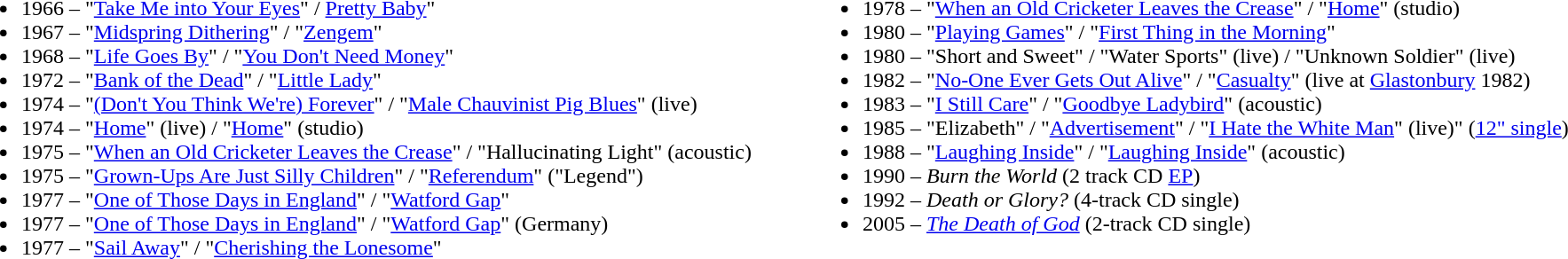<table style="width:100%" cellspacing="0" cellpadding="0">
<tr valign="top">
<td style="width:50%"><br><ul><li>1966 – "<a href='#'>Take Me into Your Eyes</a>" / <a href='#'>Pretty Baby</a>"</li><li>1967 – "<a href='#'>Midspring Dithering</a>" / "<a href='#'>Zengem</a>"</li><li>1968 – "<a href='#'>Life Goes By</a>" / "<a href='#'>You Don't Need Money</a>"</li><li>1972 – "<a href='#'>Bank of the Dead</a>" / "<a href='#'>Little Lady</a>"</li><li>1974 – "<a href='#'>(Don't You Think We're) Forever</a>" / "<a href='#'>Male Chauvinist Pig Blues</a>" (live)</li><li>1974 – "<a href='#'>Home</a>" (live) / "<a href='#'>Home</a>" (studio)</li><li>1975 – "<a href='#'>When an Old Cricketer Leaves the Crease</a>" / "Hallucinating Light" (acoustic)</li><li>1975 – "<a href='#'>Grown-Ups Are Just Silly Children</a>" / "<a href='#'>Referendum</a>" ("Legend")</li><li>1977 – "<a href='#'>One of Those Days in England</a>" / "<a href='#'>Watford Gap</a>"</li><li>1977 – "<a href='#'>One of Those Days in England</a>" / "<a href='#'>Watford Gap</a>" (Germany)</li><li>1977 – "<a href='#'>Sail Away</a>" / "<a href='#'>Cherishing the Lonesome</a>"</li></ul></td>
<td style="width:50%"><br><ul><li>1978 – "<a href='#'>When an Old Cricketer Leaves the Crease</a>" / "<a href='#'>Home</a>" (studio)</li><li>1980 – "<a href='#'>Playing Games</a>" / "<a href='#'>First Thing in the Morning</a>"</li><li>1980 – "Short and Sweet" / "Water Sports" (live) / "Unknown Soldier" (live)</li><li>1982 – "<a href='#'>No-One Ever Gets Out Alive</a>" / "<a href='#'>Casualty</a>" (live at <a href='#'>Glastonbury</a> 1982)</li><li>1983 – "<a href='#'>I Still Care</a>" / "<a href='#'>Goodbye Ladybird</a>" (acoustic)</li><li>1985 – "Elizabeth" / "<a href='#'>Advertisement</a>" / "<a href='#'>I Hate the White Man</a>" (live)" (<a href='#'>12" single</a>)</li><li>1988 – "<a href='#'>Laughing Inside</a>" / "<a href='#'>Laughing Inside</a>" (acoustic)</li><li>1990 – <em>Burn the World</em> (2 track CD <a href='#'>EP</a>)</li><li>1992 – <em>Death or Glory?</em> (4-track CD single)</li><li>2005 – <em><a href='#'>The Death of God</a></em> (2-track CD single)</li></ul></td>
</tr>
</table>
